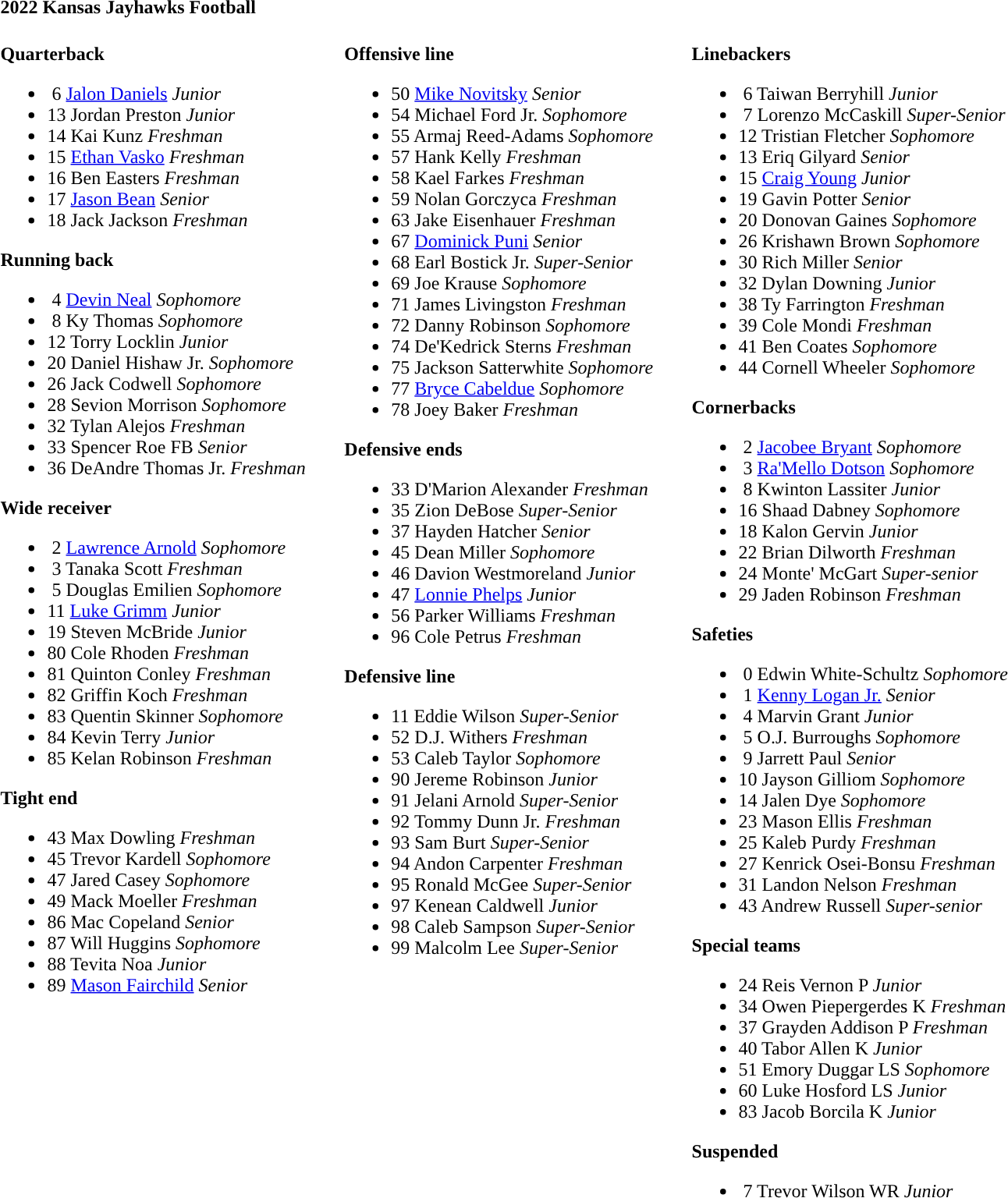<table class="toccolours" style="text-align: left;">
<tr>
<td colspan=11><strong>2022 Kansas Jayhawks Football</strong></td>
</tr>
<tr>
<td valign="top"><br><strong>Quarterback</strong><ul><li> 6 <a href='#'>Jalon Daniels</a> <em>Junior</em></li><li>13 Jordan Preston <em> Junior</em></li><li>14 Kai Kunz <em>Freshman</em></li><li>15 <a href='#'>Ethan Vasko</a> <em>Freshman</em></li><li>16 Ben Easters	<em> Freshman</em></li><li>17 <a href='#'>Jason Bean</a>	<em> Senior</em></li><li>18 Jack Jackson <em>Freshman</em></li></ul><strong>Running back</strong><ul><li> 4 <a href='#'>Devin Neal</a>	<em>Sophomore</em></li><li> 8 Ky Thomas	<em> Sophomore</em></li><li>12 Torry Locklin <em> Junior</em></li><li>20 Daniel Hishaw Jr. <em> Sophomore</em></li><li>26 Jack Codwell <em> Sophomore</em></li><li>28 Sevion Morrison	<em> Sophomore</em></li><li>32 Tylan Alejos <em>Freshman</em></li><li>33 Spencer Roe FB <em> Senior</em></li><li>36 DeAndre Thomas Jr. <em> Freshman</em></li></ul><strong>Wide receiver</strong><ul><li> 2 <a href='#'>Lawrence Arnold</a> <em> Sophomore</em></li><li> 3 Tanaka Scott <em> Freshman</em></li><li> 5 Douglas Emilien <em> Sophomore</em></li><li>11 <a href='#'>Luke Grimm</a> <em>Junior</em></li><li>19 Steven McBride <em>Junior</em></li><li>80 Cole Rhoden <em>Freshman</em></li><li>81 Quinton Conley <em>Freshman</em></li><li>82 Griffin Koch <em>Freshman</em></li><li>83 Quentin Skinner <em> Sophomore</em></li><li>84 Kevin Terry <em> Junior</em></li><li>85 Kelan Robinson <em> Freshman</em></li></ul><strong>Tight end</strong><ul><li>43 Max Dowling <em>Freshman</em></li><li>45	Trevor Kardell <em> Sophomore</em></li><li>47	Jared Casey <em> Sophomore</em></li><li>49	Mack Moeller <em> Freshman</em></li><li>86	Mac Copeland <em> Senior</em></li><li>87	Will Huggins <em> Sophomore</em></li><li>88	Tevita Noa <em>Junior</em></li><li>89	<a href='#'>Mason Fairchild</a> <em>Senior</em></li></ul></td>
<td width="25"> </td>
<td valign="top"><br><strong>Offensive line</strong><ul><li>50	<a href='#'>Mike Novitsky</a> <em> Senior</em></li><li>54	Michael Ford Jr. <em> Sophomore</em></li><li>55	Armaj Reed-Adams <em> Sophomore</em></li><li>57	Hank Kelly <em> Freshman</em></li><li>58 Kael Farkes <em>Freshman</em></li><li>59	Nolan Gorczyca <em> Freshman</em></li><li>63	Jake Eisenhauer <em> Freshman</em></li><li>67 <a href='#'>Dominick Puni</a> <em> Senior</em></li><li>68	Earl Bostick Jr. <em>Super-Senior</em></li><li>69	Joe Krause <em> Sophomore</em></li><li>71 James Livingston <em>Freshman</em></li><li>72	Danny Robinson <em> Sophomore</em></li><li>74	De'Kedrick Sterns <em> Freshman</em></li><li>75	Jackson Satterwhite <em> Sophomore</em></li><li>77	<a href='#'>Bryce Cabeldue</a> <em> Sophomore</em></li><li>78	Joey Baker <em>Freshman</em></li></ul><strong>Defensive ends</strong><ul><li>33 D'Marion Alexander <em> Freshman</em></li><li>35	Zion DeBose	<em>Super-Senior</em></li><li>37	Hayden Hatcher	<em>Senior</em></li><li>45 Dean Miller <em>Sophomore</em></li><li>46 Davion Westmoreland <em>Junior</em></li><li>47	<a href='#'>Lonnie Phelps</a> <em> Junior</em></li><li>56 Parker Williams <em>Freshman</em></li><li>96	Cole Petrus <em> Freshman</em></li></ul><strong>Defensive line</strong><ul><li>11	Eddie Wilson <em>Super-Senior</em></li><li>52	D.J. Withers <em> Freshman</em></li><li>53	Caleb Taylor <em> Sophomore</em></li><li>90	Jereme Robinson <em>Junior</em></li><li>91	Jelani Arnold <em>Super-Senior</em></li><li>92	Tommy Dunn Jr. <em> Freshman</em></li><li>93	Sam Burt <em>Super-Senior</em></li><li>94 Andon Carpenter <em>Freshman</em></li><li>95	Ronald McGee <em>Super-Senior</em></li><li>97	Kenean Caldwell	<em>Junior</em></li><li>98	Caleb Sampson <em>Super-Senior</em></li><li>99	Malcolm Lee <em>Super-Senior</em></li></ul></td>
<td width="25"> </td>
<td valign="top"><br><strong>Linebackers</strong><ul><li> 6 Taiwan Berryhill <em>Junior</em></li><li> 7 Lorenzo McCaskill <em>Super-Senior</em></li><li>12 Tristian Fletcher <em>Sophomore</em></li><li>13	Eriq Gilyard <em> Senior</em></li><li>15	<a href='#'>Craig Young</a> <em> Junior</em></li><li>19	Gavin Potter <em>Senior</em></li><li>20	Donovan Gaines <em> Sophomore</em></li><li>26	Krishawn Brown <em> Sophomore</em></li><li>30	Rich Miller <em>Senior</em></li><li>32	Dylan Downing <em> Junior</em></li><li>38 Ty Farrington <em>Freshman</em></li><li>39	Cole Mondi <em> Freshman</em></li><li>41 Ben Coates <em> Sophomore</em></li><li>44	Cornell Wheeler <em> Sophomore</em></li></ul><strong>Cornerbacks</strong><ul><li> 2 <a href='#'>Jacobee Bryant</a> <em>Sophomore</em></li><li> 3 <a href='#'>Ra'Mello Dotson</a> <em> Sophomore</em></li><li> 8 Kwinton Lassiter <em> Junior</em></li><li>16	Shaad Dabney <em>Sophomore</em></li><li>18	Kalon Gervin <em> Junior</em></li><li>22	Brian Dilworth <em>Freshman</em></li><li>24 Monte' McGart <em>Super-senior</em></li><li>29	Jaden Robinson <em> Freshman</em></li></ul><strong>Safeties</strong><ul><li> 0 Edwin White-Schultz <em>Sophomore</em></li><li> 1 <a href='#'>Kenny Logan Jr.</a> <em>Senior</em></li><li> 4 Marvin Grant <em> Junior</em></li><li> 5 O.J. Burroughs <em>Sophomore</em></li><li> 9 Jarrett Paul <em> Senior</em></li><li>10 Jayson Gilliom <em>Sophomore</em></li><li>14 Jalen Dye <em>Sophomore</em></li><li>23 Mason Ellis <em>Freshman</em></li><li>25 Kaleb Purdy <em>Freshman</em></li><li>27 Kenrick Osei-Bonsu <em>Freshman</em></li><li>31 Landon Nelson <em> Freshman</em></li><li>43 Andrew Russell <em>Super-senior</em></li></ul><strong>Special teams</strong><ul><li>24	Reis Vernon	P <em>Junior</em></li><li>34 Owen Piepergerdes K <em> Freshman</em></li><li>37	Grayden Addison	P  <em> Freshman</em></li><li>40	Tabor Allen	K <em>Junior</em></li><li>51	Emory Duggar LS <em> Sophomore</em></li><li>60	Luke Hosford LS  <em> Junior</em></li><li>83	Jacob Borcila K <em> Junior</em></li></ul><strong>Suspended</strong><ul><li> 7 Trevor Wilson WR <em> Junior</em></li></ul></td>
</tr>
</table>
